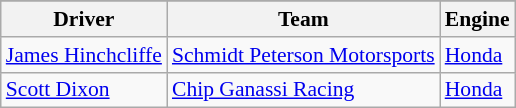<table class="wikitable" style="font-size:90%;">
<tr>
</tr>
<tr>
<th>Driver</th>
<th>Team</th>
<th>Engine</th>
</tr>
<tr>
<td> <a href='#'>James Hinchcliffe</a></td>
<td><a href='#'>Schmidt Peterson Motorsports</a></td>
<td><a href='#'>Honda</a></td>
</tr>
<tr>
<td> <a href='#'>Scott Dixon</a></td>
<td><a href='#'>Chip Ganassi Racing</a></td>
<td><a href='#'>Honda</a></td>
</tr>
</table>
